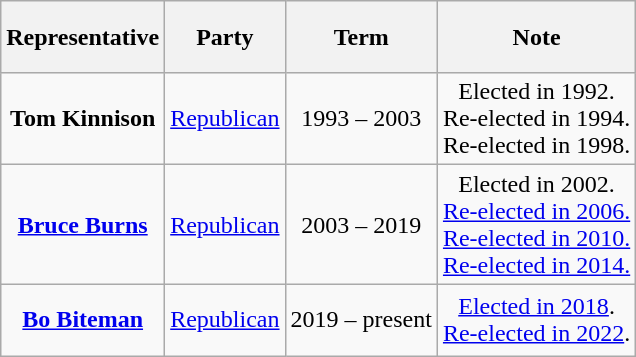<table class=wikitable style="text-align:center">
<tr style="height:3em">
<th>Representative</th>
<th>Party</th>
<th>Term</th>
<th>Note</th>
</tr>
<tr style="height:3em">
<td><strong>Tom Kinnison</strong></td>
<td><a href='#'>Republican</a></td>
<td>1993 – 2003</td>
<td>Elected in 1992.<br>Re-elected in 1994.<br>Re-elected in 1998.</td>
</tr>
<tr style="height:3em">
<td><strong><a href='#'>Bruce Burns</a></strong></td>
<td><a href='#'>Republican</a></td>
<td>2003 – 2019</td>
<td>Elected in 2002.<br><a href='#'>Re-elected in 2006.</a><br><a href='#'>Re-elected in 2010.</a><br><a href='#'>Re-elected in 2014.</a></td>
</tr>
<tr style="height:3em">
<td><strong><a href='#'>Bo Biteman</a></strong></td>
<td><a href='#'>Republican</a></td>
<td>2019 – present</td>
<td><a href='#'>Elected in 2018</a>.<br><a href='#'>Re-elected in 2022</a>.</td>
</tr>
</table>
